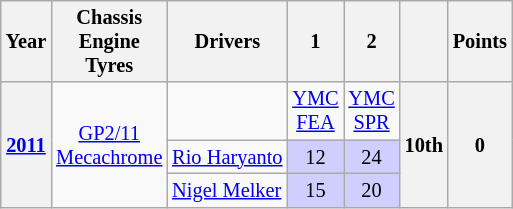<table class="wikitable" style="text-align:center; font-size:85%;">
<tr>
<th>Year</th>
<th>Chassis<br>Engine<br>Tyres</th>
<th>Drivers</th>
<th>1</th>
<th>2</th>
<th></th>
<th>Points</th>
</tr>
<tr>
<th rowspan=3><a href='#'>2011</a></th>
<td rowspan=3><a href='#'>GP2/11</a><br><a href='#'>Mecachrome</a><br></td>
<td></td>
<td><a href='#'>YMC<br>FEA</a></td>
<td><a href='#'>YMC<br>SPR</a></td>
<th rowspan=3>10th</th>
<th rowspan=3>0</th>
</tr>
<tr>
<td align=left> <a href='#'>Rio Haryanto</a></td>
<td bgcolor="#CFCFFF">12</td>
<td bgcolor="#CFCFFF">24</td>
</tr>
<tr>
<td align=left> <a href='#'>Nigel Melker</a></td>
<td bgcolor="#CFCFFF">15</td>
<td bgcolor="#CFCFFF">20</td>
</tr>
</table>
